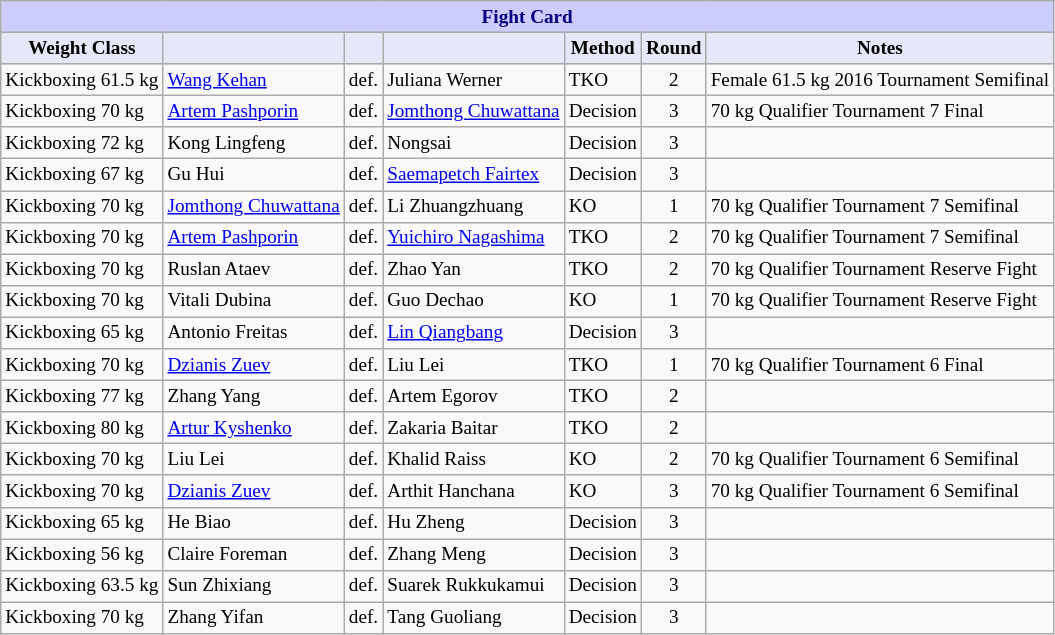<table class="wikitable" style="font-size: 80%;">
<tr>
<th colspan="8" style="background-color: #ccf; color: #000080; text-align: center;"><strong>Fight Card</strong></th>
</tr>
<tr>
<th colspan="1" style="background-color: #E6E8FA; color: #000000; text-align: center;">Weight Class</th>
<th colspan="1" style="background-color: #E6E8FA; color: #000000; text-align: center;"></th>
<th colspan="1" style="background-color: #E6E8FA; color: #000000; text-align: center;"></th>
<th colspan="1" style="background-color: #E6E8FA; color: #000000; text-align: center;"></th>
<th colspan="1" style="background-color: #E6E8FA; color: #000000; text-align: center;">Method</th>
<th colspan="1" style="background-color: #E6E8FA; color: #000000; text-align: center;">Round</th>
<th colspan="1" style="background-color: #E6E8FA; color: #000000; text-align: center;">Notes</th>
</tr>
<tr>
<td>Kickboxing 61.5 kg</td>
<td> <a href='#'>Wang Kehan</a></td>
<td align=center>def.</td>
<td> Juliana Werner</td>
<td>TKO</td>
<td align=center>2</td>
<td>Female 61.5 kg 2016 Tournament Semifinal</td>
</tr>
<tr>
<td>Kickboxing 70 kg</td>
<td> <a href='#'>Artem Pashporin</a></td>
<td align=center>def.</td>
<td> <a href='#'>Jomthong Chuwattana</a></td>
<td>Decision</td>
<td align=center>3</td>
<td>70 kg Qualifier Tournament 7 Final</td>
</tr>
<tr>
<td>Kickboxing 72 kg</td>
<td> Kong Lingfeng</td>
<td align=center>def.</td>
<td> Nongsai</td>
<td>Decision</td>
<td align=center>3</td>
<td></td>
</tr>
<tr>
<td>Kickboxing 67 kg</td>
<td> Gu Hui</td>
<td align=center>def.</td>
<td> <a href='#'>Saemapetch Fairtex</a></td>
<td>Decision</td>
<td align=center>3</td>
<td></td>
</tr>
<tr>
<td>Kickboxing 70 kg</td>
<td> <a href='#'>Jomthong Chuwattana</a></td>
<td align=center>def.</td>
<td> Li Zhuangzhuang</td>
<td>KO</td>
<td align=center>1</td>
<td>70 kg Qualifier Tournament 7 Semifinal</td>
</tr>
<tr>
<td>Kickboxing 70 kg</td>
<td> <a href='#'>Artem Pashporin</a></td>
<td align=center>def.</td>
<td> <a href='#'>Yuichiro Nagashima</a></td>
<td>TKO</td>
<td align=center>2</td>
<td>70 kg Qualifier Tournament 7 Semifinal</td>
</tr>
<tr>
<td>Kickboxing 70 kg</td>
<td> Ruslan Ataev</td>
<td align=center>def.</td>
<td> Zhao Yan</td>
<td>TKO</td>
<td align=center>2</td>
<td>70 kg Qualifier Tournament Reserve Fight</td>
</tr>
<tr>
<td>Kickboxing 70 kg</td>
<td> Vitali Dubina</td>
<td align=center>def.</td>
<td> Guo Dechao</td>
<td>KO</td>
<td align=center>1</td>
<td>70 kg Qualifier Tournament Reserve Fight</td>
</tr>
<tr>
<td>Kickboxing 65 kg</td>
<td> Antonio Freitas</td>
<td align=center>def.</td>
<td> <a href='#'>Lin Qiangbang</a></td>
<td>Decision</td>
<td align=center>3</td>
<td></td>
</tr>
<tr>
<td>Kickboxing 70 kg</td>
<td> <a href='#'>Dzianis Zuev</a></td>
<td align=center>def.</td>
<td> Liu Lei</td>
<td>TKO</td>
<td align=center>1</td>
<td>70 kg Qualifier Tournament 6 Final</td>
</tr>
<tr>
<td>Kickboxing 77 kg</td>
<td> Zhang Yang</td>
<td align=center>def.</td>
<td> Artem Egorov</td>
<td>TKO</td>
<td align=center>2</td>
<td></td>
</tr>
<tr>
<td>Kickboxing 80 kg</td>
<td> <a href='#'>Artur Kyshenko</a></td>
<td align=center>def.</td>
<td> Zakaria Baitar</td>
<td>TKO</td>
<td align=center>2</td>
<td></td>
</tr>
<tr>
<td>Kickboxing 70 kg</td>
<td> Liu Lei</td>
<td align=center>def.</td>
<td> Khalid Raiss</td>
<td>KO</td>
<td align=center>2</td>
<td>70 kg Qualifier Tournament 6 Semifinal</td>
</tr>
<tr>
<td>Kickboxing 70 kg</td>
<td> <a href='#'>Dzianis Zuev</a></td>
<td align=center>def.</td>
<td> Arthit Hanchana</td>
<td>KO</td>
<td align=center>3</td>
<td>70 kg Qualifier Tournament 6 Semifinal</td>
</tr>
<tr>
<td>Kickboxing 65 kg</td>
<td> He Biao</td>
<td align=center>def.</td>
<td> Hu Zheng</td>
<td>Decision</td>
<td align=center>3</td>
<td></td>
</tr>
<tr>
<td>Kickboxing 56 kg</td>
<td> Claire Foreman</td>
<td align=center>def.</td>
<td> Zhang Meng</td>
<td>Decision</td>
<td align=center>3</td>
<td></td>
</tr>
<tr>
<td>Kickboxing 63.5 kg</td>
<td> Sun Zhixiang</td>
<td align=center>def.</td>
<td> Suarek Rukkukamui</td>
<td>Decision</td>
<td align=center>3</td>
<td></td>
</tr>
<tr>
<td>Kickboxing 70 kg</td>
<td> Zhang Yifan</td>
<td align=center>def.</td>
<td> Tang Guoliang</td>
<td>Decision</td>
<td align=center>3</td>
<td></td>
</tr>
</table>
